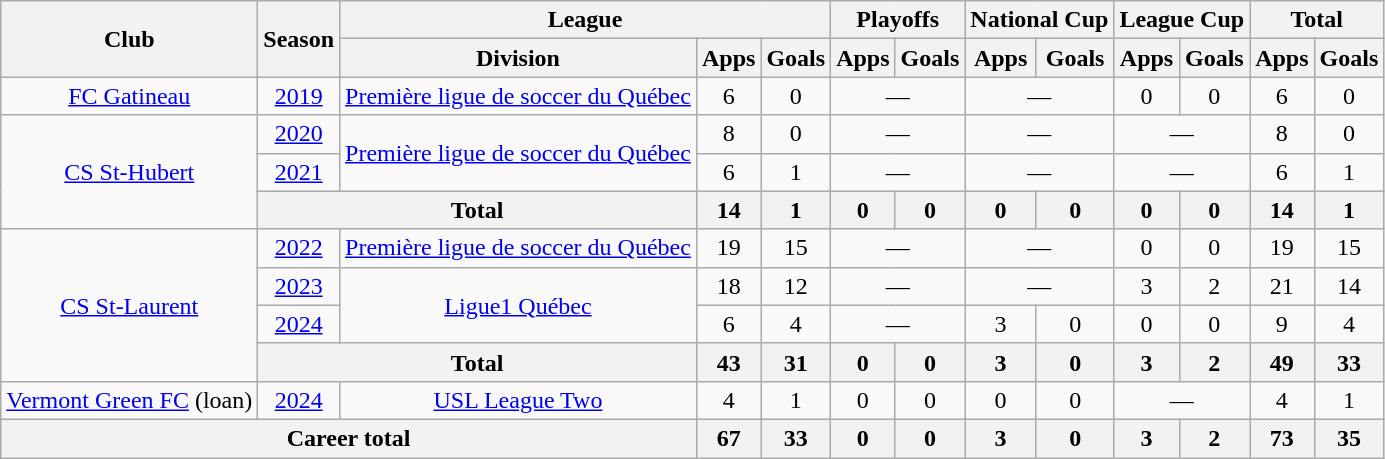<table class="wikitable" style="text-align:center">
<tr>
<th rowspan="2">Club</th>
<th rowspan="2">Season</th>
<th colspan="3">League</th>
<th colspan="2">Playoffs</th>
<th colspan="2">National Cup</th>
<th colspan="2">League Cup</th>
<th colspan="2">Total</th>
</tr>
<tr>
<th>Division</th>
<th>Apps</th>
<th>Goals</th>
<th>Apps</th>
<th>Goals</th>
<th>Apps</th>
<th>Goals</th>
<th>Apps</th>
<th>Goals</th>
<th>Apps</th>
<th>Goals</th>
</tr>
<tr>
<td><a href='#'>FC Gatineau</a></td>
<td><a href='#'>2019</a></td>
<td><a href='#'>Première ligue de soccer du Québec</a></td>
<td>6</td>
<td>0</td>
<td colspan="2">—</td>
<td colspan="2">—</td>
<td>0</td>
<td>0</td>
<td>6</td>
<td>0</td>
</tr>
<tr>
<td rowspan="3"><a href='#'>CS St-Hubert</a></td>
<td><a href='#'>2020</a></td>
<td rowspan=2><a href='#'>Première ligue de soccer du Québec</a></td>
<td>8</td>
<td>0</td>
<td colspan="2">—</td>
<td colspan="2">—</td>
<td colspan="2">—</td>
<td>8</td>
<td>0</td>
</tr>
<tr>
<td><a href='#'>2021</a></td>
<td>6</td>
<td>1</td>
<td colspan="2">—</td>
<td colspan="2">—</td>
<td colspan="2">—</td>
<td>6</td>
<td>1</td>
</tr>
<tr>
<th colspan="2">Total</th>
<th>14</th>
<th>1</th>
<th>0</th>
<th>0</th>
<th>0</th>
<th>0</th>
<th>0</th>
<th>0</th>
<th>14</th>
<th>1</th>
</tr>
<tr>
<td rowspan="4"><a href='#'>CS St-Laurent</a></td>
<td><a href='#'>2022</a></td>
<td><a href='#'>Première ligue de soccer du Québec</a></td>
<td>19</td>
<td>15</td>
<td colspan="2">—</td>
<td colspan="2">—</td>
<td>0</td>
<td>0</td>
<td>19</td>
<td>15</td>
</tr>
<tr>
<td><a href='#'>2023</a></td>
<td rowspan=2><a href='#'>Ligue1 Québec</a></td>
<td>18</td>
<td>12</td>
<td colspan="2">—</td>
<td colspan="2">—</td>
<td>3</td>
<td>2</td>
<td>21</td>
<td>14</td>
</tr>
<tr>
<td><a href='#'>2024</a></td>
<td>6</td>
<td>4</td>
<td colspan="2">—</td>
<td>3</td>
<td>0</td>
<td>0</td>
<td>0</td>
<td>9</td>
<td>4</td>
</tr>
<tr>
<th colspan="2">Total</th>
<th>43</th>
<th>31</th>
<th>0</th>
<th>0</th>
<th>3</th>
<th>0</th>
<th>3</th>
<th>2</th>
<th>49</th>
<th>33</th>
</tr>
<tr>
<td><a href='#'>Vermont Green FC</a> (loan)</td>
<td><a href='#'>2024</a></td>
<td><a href='#'>USL League Two</a></td>
<td>4</td>
<td>1</td>
<td>0</td>
<td>0</td>
<td>0</td>
<td>0</td>
<td colspan="2">—</td>
<td>4</td>
<td>1</td>
</tr>
<tr>
<th colspan="3">Career total</th>
<th>67</th>
<th>33</th>
<th>0</th>
<th>0</th>
<th>3</th>
<th>0</th>
<th>3</th>
<th>2</th>
<th>73</th>
<th>35</th>
</tr>
</table>
